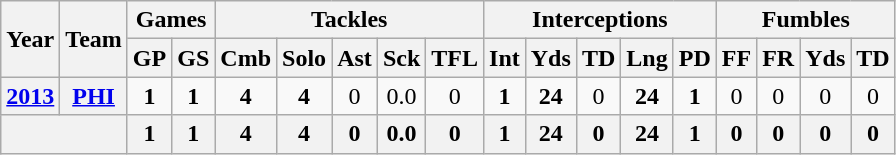<table class="wikitable" style="text-align:center">
<tr>
<th rowspan="2">Year</th>
<th rowspan="2">Team</th>
<th colspan="2">Games</th>
<th colspan="5">Tackles</th>
<th colspan="5">Interceptions</th>
<th colspan="4">Fumbles</th>
</tr>
<tr>
<th>GP</th>
<th>GS</th>
<th>Cmb</th>
<th>Solo</th>
<th>Ast</th>
<th>Sck</th>
<th>TFL</th>
<th>Int</th>
<th>Yds</th>
<th>TD</th>
<th>Lng</th>
<th>PD</th>
<th>FF</th>
<th>FR</th>
<th>Yds</th>
<th>TD</th>
</tr>
<tr>
<th><a href='#'>2013</a></th>
<th><a href='#'>PHI</a></th>
<td><strong>1</strong></td>
<td><strong>1</strong></td>
<td><strong>4</strong></td>
<td><strong>4</strong></td>
<td>0</td>
<td>0.0</td>
<td>0</td>
<td><strong>1</strong></td>
<td><strong>24</strong></td>
<td>0</td>
<td><strong>24</strong></td>
<td><strong>1</strong></td>
<td>0</td>
<td>0</td>
<td>0</td>
<td>0</td>
</tr>
<tr>
<th colspan="2"></th>
<th>1</th>
<th>1</th>
<th>4</th>
<th>4</th>
<th>0</th>
<th>0.0</th>
<th>0</th>
<th>1</th>
<th>24</th>
<th>0</th>
<th>24</th>
<th>1</th>
<th>0</th>
<th>0</th>
<th>0</th>
<th>0</th>
</tr>
</table>
